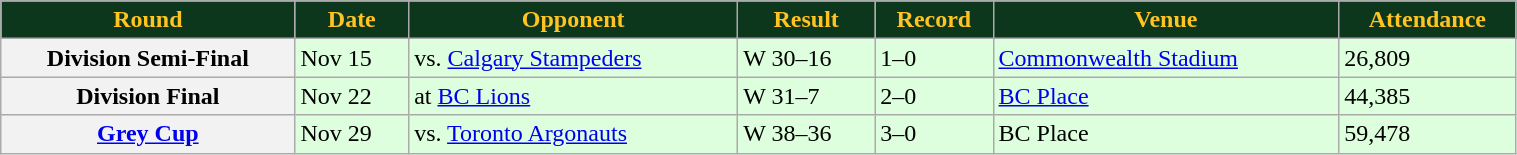<table class="wikitable" width="80%">
<tr align="center" style="background:#0C371D;color:#ffc322;">
<td><strong>Round</strong></td>
<td><strong>Date</strong></td>
<td><strong>Opponent</strong></td>
<td><strong>Result</strong></td>
<td><strong>Record</strong></td>
<td><strong>Venue</strong></td>
<td><strong>Attendance</strong></td>
</tr>
<tr style="background:#ddffdd">
<th>Division Semi-Final</th>
<td>Nov 15</td>
<td>vs. <a href='#'>Calgary Stampeders</a></td>
<td>W 30–16</td>
<td>1–0</td>
<td><a href='#'>Commonwealth Stadium</a></td>
<td>26,809</td>
</tr>
<tr style="background:#ddffdd">
<th>Division Final</th>
<td>Nov 22</td>
<td>at <a href='#'>BC Lions</a></td>
<td>W 31–7</td>
<td>2–0</td>
<td><a href='#'>BC Place</a></td>
<td>44,385</td>
</tr>
<tr style="background:#ddffdd">
<th><a href='#'>Grey Cup</a></th>
<td>Nov 29</td>
<td>vs. <a href='#'>Toronto Argonauts</a></td>
<td>W 38–36</td>
<td>3–0</td>
<td>BC Place</td>
<td>59,478</td>
</tr>
</table>
